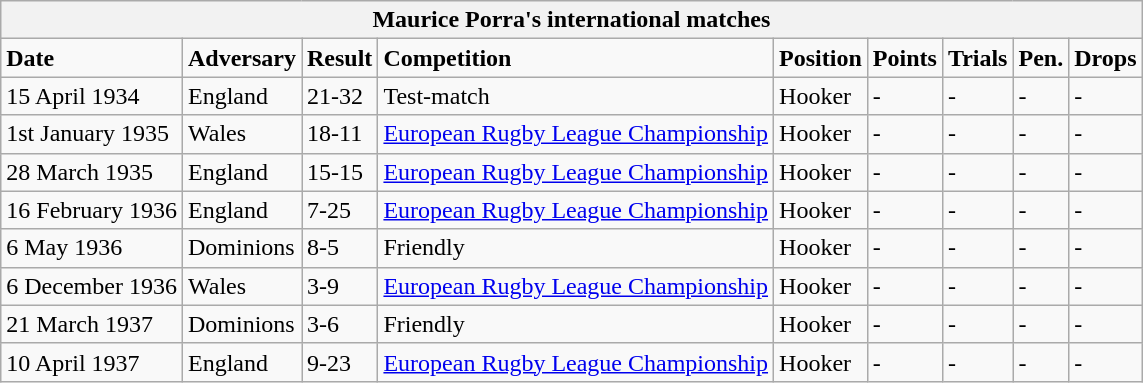<table class="wikitable sortable">
<tr>
<th colspan="9">Maurice Porra's international matches</th>
</tr>
<tr>
<td><strong>Date</strong></td>
<td><strong>Adversary</strong></td>
<td><strong>Result</strong></td>
<td><strong>Competition</strong></td>
<td><strong>Position</strong></td>
<td><strong>Points</strong></td>
<td><strong>Trials</strong></td>
<td><strong>Pen.</strong></td>
<td><strong>Drops</strong></td>
</tr>
<tr>
<td>15 April 1934</td>
<td>England</td>
<td>21-32</td>
<td>Test-match</td>
<td>Hooker</td>
<td>-</td>
<td>-</td>
<td>-</td>
<td>-</td>
</tr>
<tr>
<td>1st January 1935</td>
<td>Wales</td>
<td>18-11</td>
<td><a href='#'>European Rugby League Championship</a></td>
<td>Hooker</td>
<td>-</td>
<td>-</td>
<td>-</td>
<td>-</td>
</tr>
<tr>
<td>28 March 1935</td>
<td>England</td>
<td>15-15</td>
<td><a href='#'>European Rugby League Championship</a></td>
<td>Hooker</td>
<td>-</td>
<td>-</td>
<td>-</td>
<td>-</td>
</tr>
<tr>
<td>16 February 1936</td>
<td>England</td>
<td>7-25</td>
<td><a href='#'>European Rugby League Championship</a></td>
<td>Hooker</td>
<td>-</td>
<td>-</td>
<td>-</td>
<td>-</td>
</tr>
<tr>
<td>6 May 1936</td>
<td>Dominions</td>
<td>8-5</td>
<td>Friendly</td>
<td>Hooker</td>
<td>-</td>
<td>-</td>
<td>-</td>
<td>-</td>
</tr>
<tr>
<td>6 December 1936</td>
<td>Wales</td>
<td>3-9</td>
<td><a href='#'>European Rugby League Championship</a></td>
<td>Hooker</td>
<td>-</td>
<td>-</td>
<td>-</td>
<td>-</td>
</tr>
<tr>
<td>21 March 1937</td>
<td>Dominions</td>
<td>3-6</td>
<td>Friendly</td>
<td>Hooker</td>
<td>-</td>
<td>-</td>
<td>-</td>
<td>-</td>
</tr>
<tr>
<td>10 April 1937</td>
<td>England</td>
<td>9-23</td>
<td><a href='#'>European Rugby League Championship</a></td>
<td>Hooker</td>
<td>-</td>
<td>-</td>
<td>-</td>
<td>-</td>
</tr>
</table>
